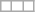<table class="skin-invert wikitable" style="background:none">
<tr>
<td></td>
<td></td>
<td></td>
</tr>
</table>
